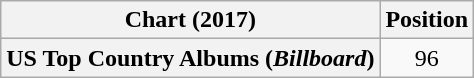<table class="wikitable plainrowheaders" style="text-align:center">
<tr>
<th scope="col">Chart (2017)</th>
<th scope="col">Position</th>
</tr>
<tr>
<th scope="row">US Top Country Albums (<em>Billboard</em>)</th>
<td>96</td>
</tr>
</table>
